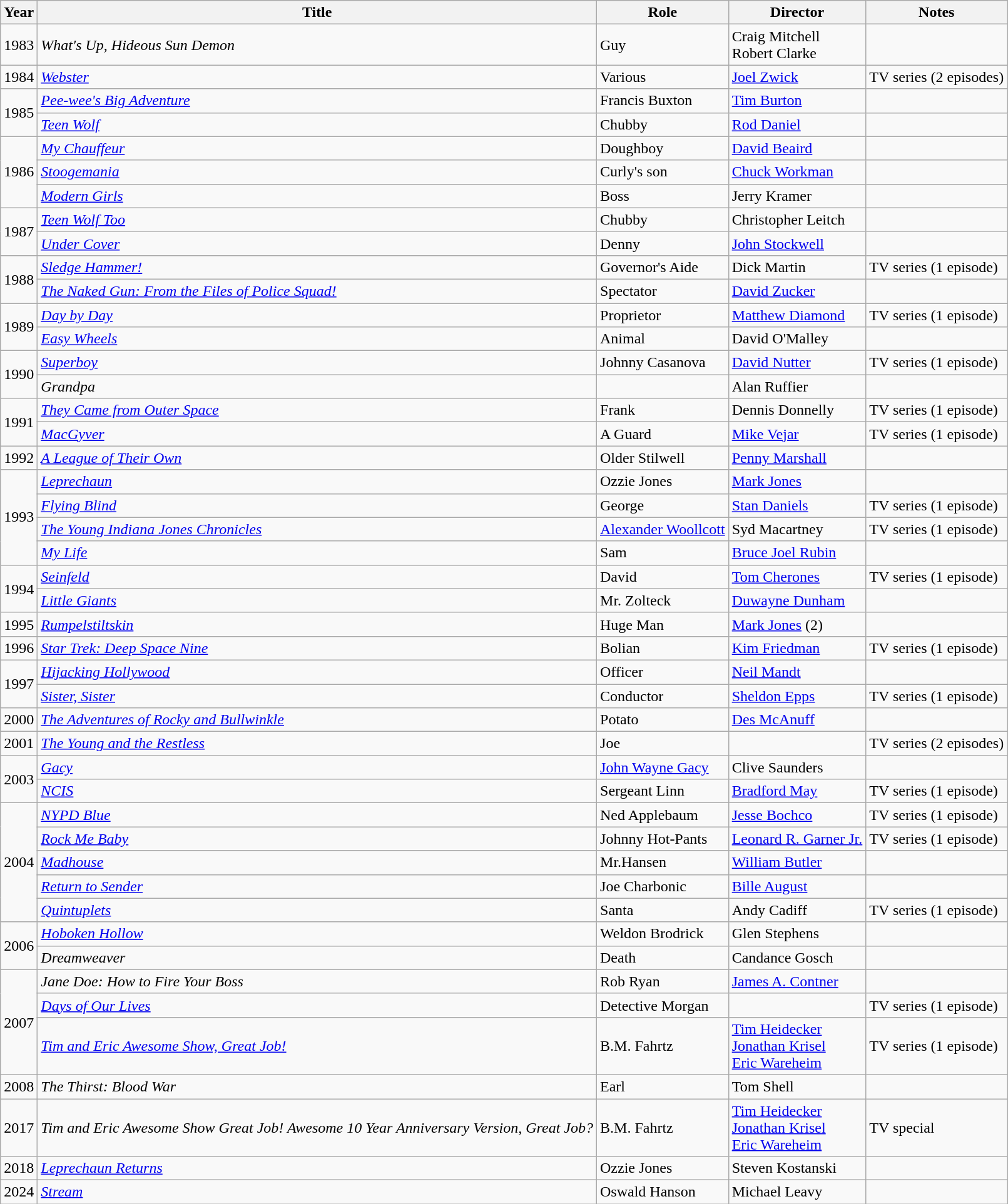<table class="wikitable sortable">
<tr>
<th>Year</th>
<th>Title</th>
<th>Role</th>
<th>Director</th>
<th class="unsortable">Notes</th>
</tr>
<tr>
<td>1983</td>
<td><em>What's Up, Hideous Sun Demon</em></td>
<td>Guy</td>
<td>Craig Mitchell<br>Robert Clarke</td>
<td></td>
</tr>
<tr>
<td>1984</td>
<td><em><a href='#'>Webster</a></em></td>
<td>Various</td>
<td><a href='#'>Joel Zwick</a></td>
<td>TV series (2 episodes)</td>
</tr>
<tr>
<td rowspan=2>1985</td>
<td><em><a href='#'>Pee-wee's Big Adventure</a></em></td>
<td>Francis Buxton</td>
<td><a href='#'>Tim Burton</a></td>
<td></td>
</tr>
<tr>
<td><em><a href='#'>Teen Wolf</a></em></td>
<td>Chubby</td>
<td><a href='#'>Rod Daniel</a></td>
<td></td>
</tr>
<tr>
<td rowspan=3>1986</td>
<td><em><a href='#'>My Chauffeur</a></em></td>
<td>Doughboy</td>
<td><a href='#'>David Beaird</a></td>
<td></td>
</tr>
<tr>
<td><em><a href='#'>Stoogemania</a></em></td>
<td>Curly's son</td>
<td><a href='#'>Chuck Workman</a></td>
<td></td>
</tr>
<tr>
<td><em><a href='#'>Modern Girls</a></em></td>
<td>Boss</td>
<td>Jerry Kramer</td>
<td></td>
</tr>
<tr>
<td rowspan=2>1987</td>
<td><em><a href='#'>Teen Wolf Too</a></em></td>
<td>Chubby</td>
<td>Christopher Leitch</td>
<td></td>
</tr>
<tr>
<td><em><a href='#'>Under Cover</a></em></td>
<td>Denny</td>
<td><a href='#'>John Stockwell</a></td>
<td></td>
</tr>
<tr>
<td rowspan=2>1988</td>
<td><em><a href='#'>Sledge Hammer!</a></em></td>
<td>Governor's Aide</td>
<td>Dick Martin</td>
<td>TV series (1 episode)</td>
</tr>
<tr>
<td><em><a href='#'>The Naked Gun: From the Files of Police Squad!</a></em></td>
<td>Spectator</td>
<td><a href='#'>David Zucker</a></td>
<td></td>
</tr>
<tr>
<td rowspan=2>1989</td>
<td><em><a href='#'>Day by Day</a></em></td>
<td>Proprietor</td>
<td><a href='#'>Matthew Diamond</a></td>
<td>TV series (1 episode)</td>
</tr>
<tr>
<td><em><a href='#'>Easy Wheels</a></em></td>
<td>Animal</td>
<td>David O'Malley</td>
<td></td>
</tr>
<tr>
<td rowspan=2>1990</td>
<td><em><a href='#'>Superboy</a></em></td>
<td>Johnny Casanova</td>
<td><a href='#'>David Nutter</a></td>
<td>TV series (1 episode)</td>
</tr>
<tr>
<td><em>Grandpa</em></td>
<td></td>
<td>Alan Ruffier</td>
<td></td>
</tr>
<tr>
<td rowspan=2>1991</td>
<td><em><a href='#'>They Came from Outer Space</a></em></td>
<td>Frank</td>
<td>Dennis Donnelly</td>
<td>TV series (1 episode)</td>
</tr>
<tr>
<td><em><a href='#'>MacGyver</a></em></td>
<td>A Guard</td>
<td><a href='#'>Mike Vejar</a></td>
<td>TV series (1 episode)</td>
</tr>
<tr>
<td>1992</td>
<td><em><a href='#'>A League of Their Own</a></em></td>
<td>Older Stilwell</td>
<td><a href='#'>Penny Marshall</a></td>
<td></td>
</tr>
<tr>
<td rowspan=4>1993</td>
<td><em><a href='#'>Leprechaun</a></em></td>
<td>Ozzie Jones</td>
<td><a href='#'>Mark Jones</a></td>
<td></td>
</tr>
<tr>
<td><em><a href='#'>Flying Blind</a></em></td>
<td>George</td>
<td><a href='#'>Stan Daniels</a></td>
<td>TV series (1 episode)</td>
</tr>
<tr>
<td><em><a href='#'>The Young Indiana Jones Chronicles</a></em></td>
<td><a href='#'>Alexander Woollcott</a></td>
<td>Syd Macartney</td>
<td>TV series (1 episode)</td>
</tr>
<tr>
<td><em><a href='#'>My Life</a></em></td>
<td>Sam</td>
<td><a href='#'>Bruce Joel Rubin</a></td>
<td></td>
</tr>
<tr>
<td rowspan=2>1994</td>
<td><em><a href='#'>Seinfeld</a></em></td>
<td>David</td>
<td><a href='#'>Tom Cherones</a></td>
<td>TV series (1 episode)</td>
</tr>
<tr>
<td><em><a href='#'>Little Giants</a></em></td>
<td>Mr. Zolteck</td>
<td><a href='#'>Duwayne Dunham</a></td>
<td></td>
</tr>
<tr>
<td rowspan=1>1995</td>
<td><em><a href='#'>Rumpelstiltskin</a></em></td>
<td>Huge Man</td>
<td><a href='#'>Mark Jones</a> (2)</td>
<td></td>
</tr>
<tr>
<td rowspan=1>1996</td>
<td><em><a href='#'>Star Trek: Deep Space Nine</a></em></td>
<td>Bolian</td>
<td><a href='#'>Kim Friedman</a></td>
<td>TV series (1 episode)</td>
</tr>
<tr>
<td rowspan=2>1997</td>
<td><em><a href='#'>Hijacking Hollywood</a></em></td>
<td>Officer</td>
<td><a href='#'>Neil Mandt</a></td>
<td></td>
</tr>
<tr>
<td><em><a href='#'>Sister, Sister</a></em></td>
<td>Conductor</td>
<td><a href='#'>Sheldon Epps</a></td>
<td>TV series (1 episode)</td>
</tr>
<tr>
<td rowspan=1>2000</td>
<td><em><a href='#'>The Adventures of Rocky and Bullwinkle</a></em></td>
<td>Potato</td>
<td><a href='#'>Des McAnuff</a></td>
<td></td>
</tr>
<tr>
<td rowspan=1>2001</td>
<td><em><a href='#'>The Young and the Restless</a></em></td>
<td>Joe</td>
<td></td>
<td>TV series (2 episodes)</td>
</tr>
<tr>
<td rowspan=2>2003</td>
<td><em><a href='#'>Gacy</a></em></td>
<td><a href='#'>John Wayne Gacy</a></td>
<td>Clive Saunders</td>
<td></td>
</tr>
<tr>
<td><em><a href='#'>NCIS</a></em></td>
<td>Sergeant Linn</td>
<td><a href='#'>Bradford May</a></td>
<td>TV series (1 episode)</td>
</tr>
<tr>
<td rowspan=5>2004</td>
<td><em><a href='#'>NYPD Blue</a></em></td>
<td>Ned Applebaum</td>
<td><a href='#'>Jesse Bochco</a></td>
<td>TV series (1 episode)</td>
</tr>
<tr>
<td><em><a href='#'>Rock Me Baby</a></em></td>
<td>Johnny Hot-Pants</td>
<td><a href='#'>Leonard R. Garner Jr.</a></td>
<td>TV series (1 episode)</td>
</tr>
<tr>
<td><em><a href='#'>Madhouse</a></em></td>
<td>Mr.Hansen</td>
<td><a href='#'>William Butler</a></td>
<td></td>
</tr>
<tr>
<td><em><a href='#'>Return to Sender</a></em></td>
<td>Joe Charbonic</td>
<td><a href='#'>Bille August</a></td>
<td></td>
</tr>
<tr>
<td><em><a href='#'>Quintuplets</a></em></td>
<td>Santa</td>
<td>Andy Cadiff</td>
<td>TV series (1 episode)</td>
</tr>
<tr>
<td rowspan=2>2006</td>
<td><em><a href='#'>Hoboken Hollow</a></em></td>
<td>Weldon Brodrick</td>
<td>Glen Stephens</td>
<td></td>
</tr>
<tr>
<td><em>Dreamweaver</em></td>
<td>Death</td>
<td>Candance Gosch</td>
<td></td>
</tr>
<tr>
<td rowspan=3>2007</td>
<td><em>Jane Doe: How to Fire Your Boss</em></td>
<td>Rob Ryan</td>
<td><a href='#'>James A. Contner</a></td>
<td></td>
</tr>
<tr>
<td><em><a href='#'>Days of Our Lives</a></em></td>
<td>Detective Morgan</td>
<td></td>
<td>TV series (1 episode)</td>
</tr>
<tr>
<td><em><a href='#'>Tim and Eric Awesome Show, Great Job!</a></em></td>
<td>B.M. Fahrtz</td>
<td><a href='#'>Tim Heidecker</a><br><a href='#'>Jonathan Krisel</a><br><a href='#'>Eric Wareheim</a></td>
<td>TV series (1 episode)</td>
</tr>
<tr>
<td>2008</td>
<td><em>The Thirst: Blood War</em></td>
<td>Earl</td>
<td>Tom Shell</td>
<td></td>
</tr>
<tr>
<td>2017</td>
<td><em>Tim and Eric Awesome Show Great Job! Awesome 10 Year Anniversary Version, Great Job?</em></td>
<td>B.M. Fahrtz</td>
<td><a href='#'>Tim Heidecker</a><br><a href='#'>Jonathan Krisel</a><br><a href='#'>Eric Wareheim</a></td>
<td>TV special</td>
</tr>
<tr>
<td>2018</td>
<td><em><a href='#'>Leprechaun Returns</a></em></td>
<td>Ozzie Jones</td>
<td>Steven Kostanski</td>
<td></td>
</tr>
<tr>
<td>2024</td>
<td><em><a href='#'>Stream</a></em></td>
<td>Oswald Hanson</td>
<td>Michael Leavy</td>
<td></td>
</tr>
</table>
